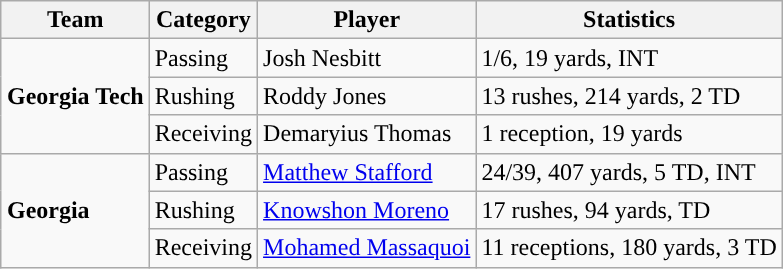<table class="wikitable" style="float: right;">
<tr>
<th>Team</th>
<th>Category</th>
<th>Player</th>
<th>Statistics</th>
</tr>
<tr>
<td rowspan=3><strong>Georgia Tech</strong></td>
<td>Passing</td>
<td>Josh Nesbitt</td>
<td>1/6, 19 yards, INT</td>
</tr>
<tr>
<td>Rushing</td>
<td>Roddy Jones</td>
<td>13 rushes, 214 yards, 2 TD</td>
</tr>
<tr>
<td>Receiving</td>
<td>Demaryius Thomas</td>
<td>1 reception, 19 yards</td>
</tr>
<tr>
<td rowspan=3><strong>Georgia</strong></td>
<td>Passing</td>
<td><a href='#'>Matthew Stafford</a></td>
<td>24/39, 407 yards, 5 TD, INT</td>
</tr>
<tr>
<td>Rushing</td>
<td><a href='#'>Knowshon Moreno</a></td>
<td>17 rushes, 94 yards, TD</td>
</tr>
<tr>
<td>Receiving</td>
<td><a href='#'>Mohamed Massaquoi</a></td>
<td>11 receptions, 180 yards, 3 TD</td>
</tr>
</table>
